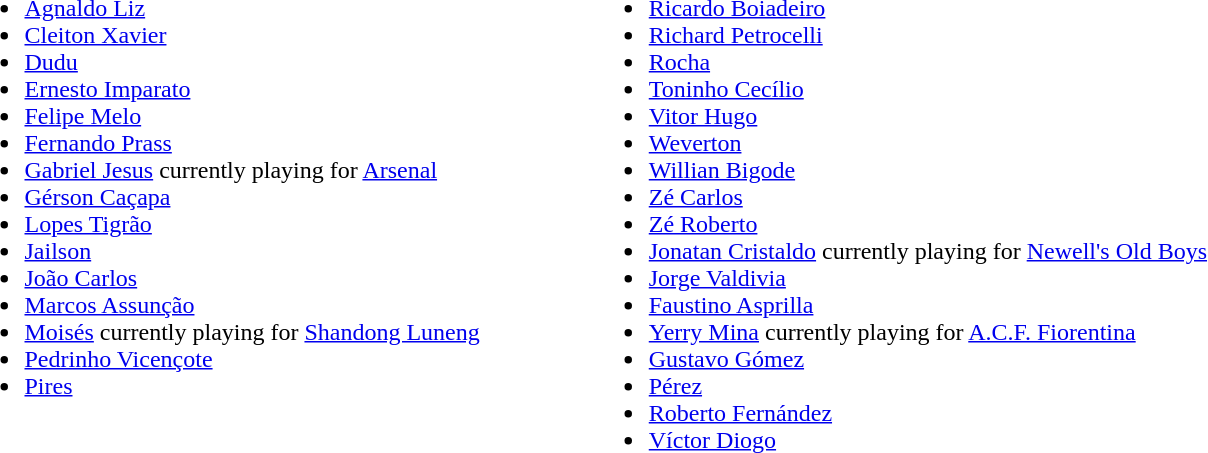<table>
<tr style="vertical-align: top;">
<td><br><ul><li> <a href='#'>Agnaldo Liz</a></li><li> <a href='#'>Cleiton Xavier</a></li><li> <a href='#'>Dudu</a></li><li> <a href='#'>Ernesto Imparato</a></li><li> <a href='#'>Felipe Melo</a></li><li> <a href='#'>Fernando Prass</a></li><li> <a href='#'>Gabriel Jesus</a> currently playing for  <a href='#'>Arsenal</a></li><li> <a href='#'>Gérson Caçapa</a></li><li> <a href='#'>Lopes Tigrão</a></li><li> <a href='#'>Jailson</a></li><li> <a href='#'>João Carlos</a></li><li> <a href='#'>Marcos Assunção</a></li><li> <a href='#'>Moisés</a> currently playing for  <a href='#'>Shandong Luneng</a></li><li> <a href='#'>Pedrinho Vicençote</a></li><li> <a href='#'>Pires</a></li></ul></td>
<td width="50%"><br><ul><li> <a href='#'>Ricardo Boiadeiro</a></li><li> <a href='#'>Richard Petrocelli</a></li><li> <a href='#'>Rocha</a></li><li> <a href='#'>Toninho Cecílio</a></li><li> <a href='#'>Vitor Hugo</a></li><li> <a href='#'>Weverton</a></li><li> <a href='#'>Willian Bigode</a></li><li> <a href='#'>Zé Carlos</a></li><li> <a href='#'>Zé Roberto</a></li><li> <a href='#'>Jonatan Cristaldo</a> currently playing for  <a href='#'>Newell's Old Boys</a></li><li> <a href='#'>Jorge Valdivia</a></li><li> <a href='#'>Faustino Asprilla</a></li><li> <a href='#'>Yerry Mina</a> currently playing for  <a href='#'>A.C.F. Fiorentina</a></li><li> <a href='#'>Gustavo Gómez</a></li><li> <a href='#'>Pérez</a></li><li> <a href='#'>Roberto Fernández</a></li><li> <a href='#'>Víctor Diogo</a></li></ul></td>
</tr>
</table>
